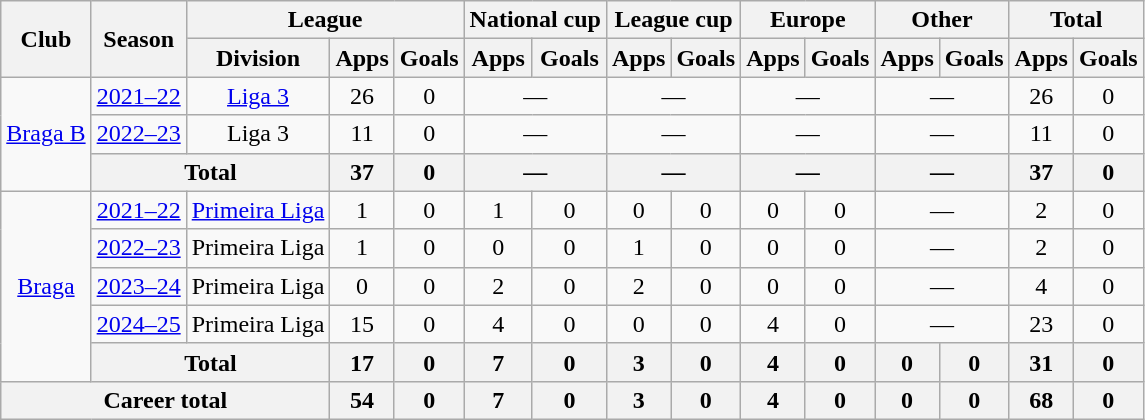<table class="wikitable" style="text-align:center">
<tr>
<th rowspan="2">Club</th>
<th rowspan="2">Season</th>
<th colspan="3">League</th>
<th colspan="2">National cup</th>
<th colspan="2">League cup</th>
<th colspan="2">Europe</th>
<th colspan="2">Other</th>
<th colspan="2">Total</th>
</tr>
<tr>
<th>Division</th>
<th>Apps</th>
<th>Goals</th>
<th>Apps</th>
<th>Goals</th>
<th>Apps</th>
<th>Goals</th>
<th>Apps</th>
<th>Goals</th>
<th>Apps</th>
<th>Goals</th>
<th>Apps</th>
<th>Goals</th>
</tr>
<tr>
<td rowspan="3"><a href='#'>Braga B</a></td>
<td><a href='#'>2021–22</a></td>
<td><a href='#'>Liga 3</a></td>
<td>26</td>
<td>0</td>
<td colspan="2">—</td>
<td colspan="2">—</td>
<td colspan="2">—</td>
<td colspan="2">—</td>
<td>26</td>
<td>0</td>
</tr>
<tr>
<td><a href='#'>2022–23</a></td>
<td>Liga 3</td>
<td>11</td>
<td>0</td>
<td colspan="2">—</td>
<td colspan="2">—</td>
<td colspan="2">—</td>
<td colspan="2">—</td>
<td>11</td>
<td>0</td>
</tr>
<tr>
<th colspan="2">Total</th>
<th>37</th>
<th>0</th>
<th colspan="2">—</th>
<th colspan="2">—</th>
<th colspan="2">—</th>
<th colspan="2">—</th>
<th>37</th>
<th>0</th>
</tr>
<tr>
<td rowspan="5"><a href='#'>Braga</a></td>
<td><a href='#'>2021–22</a></td>
<td><a href='#'>Primeira Liga</a></td>
<td>1</td>
<td>0</td>
<td>1</td>
<td>0</td>
<td>0</td>
<td>0</td>
<td>0</td>
<td>0</td>
<td colspan="2">—</td>
<td>2</td>
<td>0</td>
</tr>
<tr>
<td><a href='#'>2022–23</a></td>
<td>Primeira Liga</td>
<td>1</td>
<td>0</td>
<td>0</td>
<td>0</td>
<td>1</td>
<td>0</td>
<td>0</td>
<td>0</td>
<td colspan="2">—</td>
<td>2</td>
<td>0</td>
</tr>
<tr>
<td><a href='#'>2023–24</a></td>
<td>Primeira Liga</td>
<td>0</td>
<td>0</td>
<td>2</td>
<td>0</td>
<td>2</td>
<td>0</td>
<td>0</td>
<td>0</td>
<td colspan="2">—</td>
<td>4</td>
<td>0</td>
</tr>
<tr>
<td><a href='#'>2024–25</a></td>
<td>Primeira Liga</td>
<td>15</td>
<td>0</td>
<td>4</td>
<td>0</td>
<td>0</td>
<td>0</td>
<td>4</td>
<td>0</td>
<td colspan="2">—</td>
<td>23</td>
<td>0</td>
</tr>
<tr>
<th colspan="2">Total</th>
<th>17</th>
<th>0</th>
<th>7</th>
<th>0</th>
<th>3</th>
<th>0</th>
<th>4</th>
<th>0</th>
<th>0</th>
<th>0</th>
<th>31</th>
<th>0</th>
</tr>
<tr>
<th colspan="3">Career total</th>
<th>54</th>
<th>0</th>
<th>7</th>
<th>0</th>
<th>3</th>
<th>0</th>
<th>4</th>
<th>0</th>
<th>0</th>
<th>0</th>
<th>68</th>
<th>0</th>
</tr>
</table>
